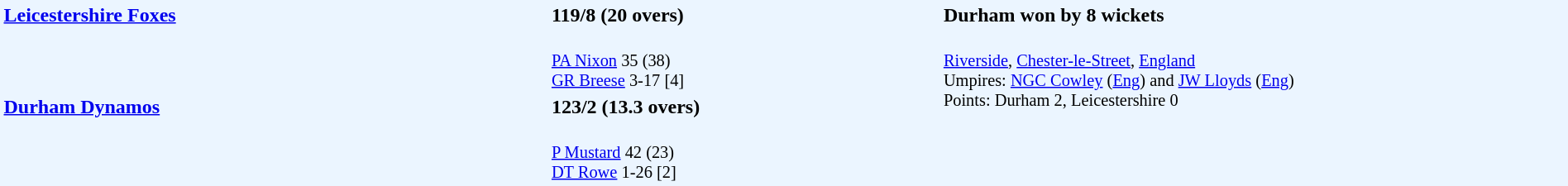<table style="width:100%; background:#ebf5ff;">
<tr>
<td style="width:35%; vertical-align:top;" rowspan="2"><strong><a href='#'>Leicestershire Foxes</a></strong></td>
<td style="width:25%;"><strong>119/8 (20 overs)</strong></td>
<td style="width:40%;"><strong>Durham won by 8 wickets</strong></td>
</tr>
<tr>
<td style="font-size: 85%;"><br><a href='#'>PA Nixon</a> 35 (38)<br>
<a href='#'>GR Breese</a> 3-17 [4]</td>
<td style="vertical-align:top; font-size:85%;" rowspan="3"><br><a href='#'>Riverside</a>, <a href='#'>Chester-le-Street</a>, <a href='#'>England</a><br>
Umpires: <a href='#'>NGC Cowley</a> (<a href='#'>Eng</a>) and <a href='#'>JW Lloyds</a> (<a href='#'>Eng</a>)<br>
Points: Durham 2, Leicestershire 0</td>
</tr>
<tr>
<td style="vertical-align:top;" rowspan="2"><strong><a href='#'>Durham Dynamos</a></strong></td>
<td><strong>123/2 (13.3 overs)</strong></td>
</tr>
<tr>
<td style="font-size: 85%;"><br><a href='#'>P Mustard</a> 42 (23)<br>
<a href='#'>DT Rowe</a> 1-26 [2]</td>
</tr>
</table>
